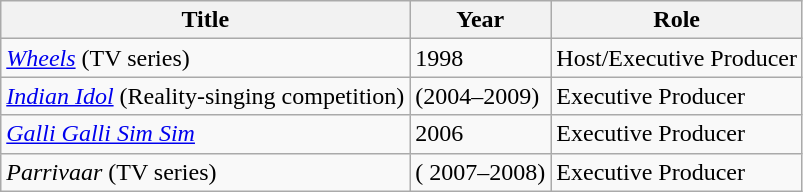<table class="wikitable" border="1">
<tr>
<th>Title</th>
<th>Year</th>
<th>Role</th>
</tr>
<tr>
<td><em><a href='#'>Wheels</a></em> (TV series)</td>
<td>1998</td>
<td>Host/Executive Producer</td>
</tr>
<tr>
<td><em><a href='#'>Indian Idol</a></em> (Reality-singing competition)</td>
<td>(2004–2009)</td>
<td>Executive Producer</td>
</tr>
<tr>
<td><em><a href='#'>Galli Galli Sim Sim</a></em></td>
<td>2006</td>
<td>Executive Producer</td>
</tr>
<tr>
<td><em>Parrivaar</em> (TV series)</td>
<td>( 2007–2008)</td>
<td>Executive Producer</td>
</tr>
</table>
